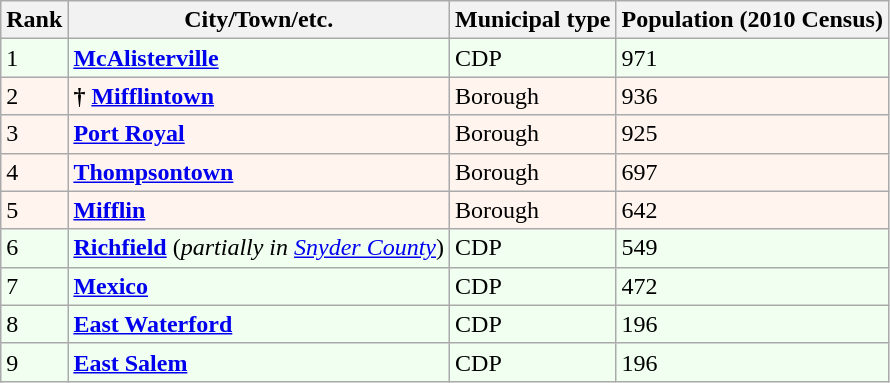<table class="wikitable sortable">
<tr>
<th>Rank</th>
<th>City/Town/etc.</th>
<th>Municipal type</th>
<th>Population (2010 Census)</th>
</tr>
<tr style="background:honeyDew;">
<td>1</td>
<td><strong><a href='#'>McAlisterville</a></strong></td>
<td>CDP</td>
<td>971</td>
</tr>
<tr style="background:seaShell;">
<td>2</td>
<td><strong>†</strong> <strong><a href='#'>Mifflintown</a></strong></td>
<td>Borough</td>
<td>936</td>
</tr>
<tr style="background:seaShell;">
<td>3</td>
<td><strong><a href='#'>Port Royal</a></strong></td>
<td>Borough</td>
<td>925</td>
</tr>
<tr style="background:seaShell;">
<td>4</td>
<td><strong><a href='#'>Thompsontown</a></strong></td>
<td>Borough</td>
<td>697</td>
</tr>
<tr style="background:seaShell;">
<td>5</td>
<td><strong><a href='#'>Mifflin</a></strong></td>
<td>Borough</td>
<td>642</td>
</tr>
<tr style="background:honeyDew;">
<td>6</td>
<td><strong><a href='#'>Richfield</a></strong> (<em>partially in <a href='#'>Snyder County</a></em>)</td>
<td>CDP</td>
<td>549</td>
</tr>
<tr style="background:honeyDew;">
<td>7</td>
<td><strong><a href='#'>Mexico</a></strong></td>
<td>CDP</td>
<td>472</td>
</tr>
<tr style="background:honeyDew;">
<td>8</td>
<td><strong><a href='#'>East Waterford</a></strong></td>
<td>CDP</td>
<td>196</td>
</tr>
<tr style="background:honeyDew;">
<td>9</td>
<td><strong><a href='#'>East Salem</a></strong></td>
<td>CDP</td>
<td>196</td>
</tr>
</table>
